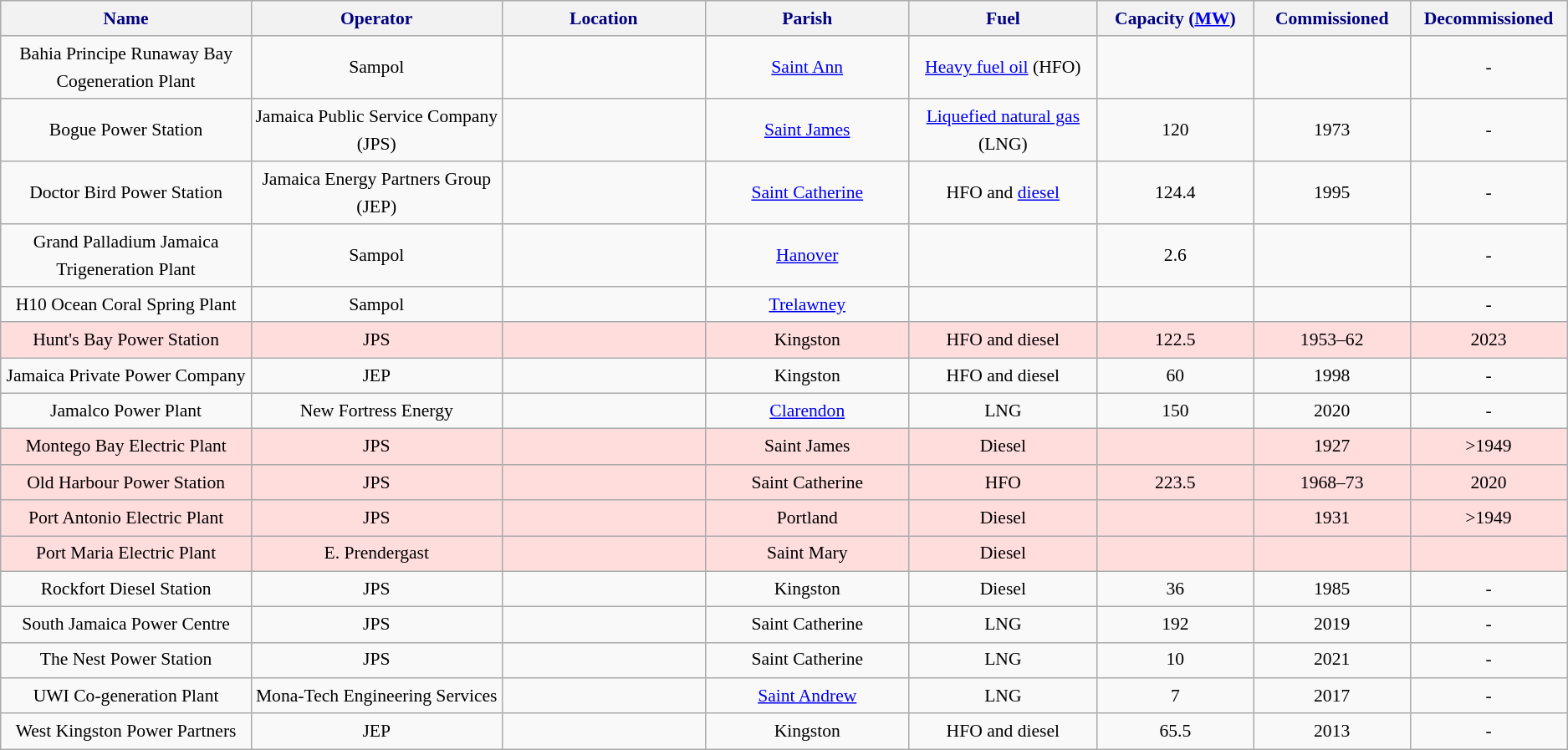<table class="wikitable sortable" style="font-size:90%;border:0px;text-align:center;line-height:150%;">
<tr>
<th style="background: #f2f2f2; color: #000080" height="17" width="16%">Name</th>
<th style="background: #f2f2f2; color: #000080" height="17" width="16%">Operator</th>
<th style="background: #f2f2f2; color: #000080" height="17" width="13%" class="unsortable">Location</th>
<th style="background: #f2f2f2; color: #000080" height="17" width="13%">Parish</th>
<th style="background: #f2f2f2; color: #000080" height="17" width="12%">Fuel</th>
<th style="background: #f2f2f2; color: #000080" height="17" width="10%">Capacity (<a href='#'>MW</a>)</th>
<th style="background: #f2f2f2; color: #000080" height="17" width="10%">Commissioned</th>
<th style="background: #f2f2f2; color: #000080" height="17" width="10%">Decommissioned</th>
</tr>
<tr>
<td>Bahia Principe Runaway Bay Cogeneration Plant</td>
<td>Sampol</td>
<td></td>
<td><a href='#'>Saint Ann</a></td>
<td><a href='#'>Heavy fuel oil</a> (HFO)</td>
<td></td>
<td></td>
<td>-</td>
</tr>
<tr>
<td>Bogue Power Station</td>
<td>Jamaica Public Service Company (JPS)</td>
<td></td>
<td><a href='#'>Saint James</a></td>
<td><a href='#'>Liquefied natural gas</a> (LNG)</td>
<td>120</td>
<td>1973</td>
<td>-</td>
</tr>
<tr>
<td>Doctor Bird Power Station</td>
<td>Jamaica Energy Partners Group (JEP)</td>
<td></td>
<td><a href='#'>Saint Catherine</a></td>
<td>HFO and <a href='#'>diesel</a></td>
<td>124.4</td>
<td>1995</td>
<td>-</td>
</tr>
<tr>
<td>Grand Palladium Jamaica Trigeneration Plant</td>
<td>Sampol</td>
<td></td>
<td><a href='#'>Hanover</a></td>
<td></td>
<td>2.6</td>
<td></td>
<td>-</td>
</tr>
<tr>
<td>H10 Ocean Coral Spring Plant</td>
<td>Sampol</td>
<td></td>
<td><a href='#'>Trelawney</a></td>
<td></td>
<td></td>
<td></td>
<td>-</td>
</tr>
<tr style="background: #FFDDDD">
<td>Hunt's Bay Power Station</td>
<td>JPS</td>
<td></td>
<td>Kingston</td>
<td>HFO and diesel</td>
<td>122.5</td>
<td>1953–62</td>
<td>2023</td>
</tr>
<tr>
<td>Jamaica Private Power Company</td>
<td>JEP</td>
<td></td>
<td>Kingston</td>
<td>HFO and diesel</td>
<td>60</td>
<td>1998</td>
<td>-</td>
</tr>
<tr>
<td>Jamalco Power Plant</td>
<td>New Fortress Energy</td>
<td></td>
<td><a href='#'>Clarendon</a></td>
<td>LNG</td>
<td>150</td>
<td>2020</td>
<td>-</td>
</tr>
<tr style="background: #FFDDDD">
<td>Montego Bay Electric Plant</td>
<td>JPS</td>
<td></td>
<td>Saint James</td>
<td>Diesel</td>
<td></td>
<td>1927</td>
<td>>1949</td>
</tr>
<tr style="background: #FFDDDD">
<td>Old Harbour Power Station</td>
<td>JPS</td>
<td></td>
<td>Saint Catherine</td>
<td>HFO</td>
<td>223.5</td>
<td>1968–73</td>
<td>2020</td>
</tr>
<tr style="background: #FFDDDD">
<td>Port Antonio Electric Plant</td>
<td>JPS</td>
<td></td>
<td>Portland</td>
<td>Diesel</td>
<td></td>
<td>1931</td>
<td>>1949</td>
</tr>
<tr style="background: #FFDDDD">
<td>Port Maria Electric Plant</td>
<td>E. Prendergast</td>
<td></td>
<td>Saint Mary</td>
<td>Diesel</td>
<td></td>
<td></td>
<td></td>
</tr>
<tr>
<td>Rockfort Diesel Station</td>
<td>JPS</td>
<td></td>
<td>Kingston</td>
<td>Diesel</td>
<td>36</td>
<td>1985</td>
<td>-</td>
</tr>
<tr>
<td>South Jamaica Power Centre</td>
<td>JPS</td>
<td></td>
<td>Saint Catherine</td>
<td>LNG</td>
<td>192</td>
<td>2019</td>
<td>-</td>
</tr>
<tr>
<td>The Nest Power Station</td>
<td>JPS</td>
<td></td>
<td>Saint Catherine</td>
<td>LNG</td>
<td>10</td>
<td>2021</td>
<td>-</td>
</tr>
<tr>
<td>UWI Co-generation Plant</td>
<td>Mona-Tech Engineering Services</td>
<td></td>
<td><a href='#'>Saint Andrew</a></td>
<td>LNG</td>
<td>7</td>
<td>2017</td>
<td>-</td>
</tr>
<tr>
<td>West Kingston Power Partners</td>
<td>JEP</td>
<td></td>
<td>Kingston</td>
<td>HFO and diesel</td>
<td>65.5</td>
<td>2013</td>
<td>-</td>
</tr>
</table>
